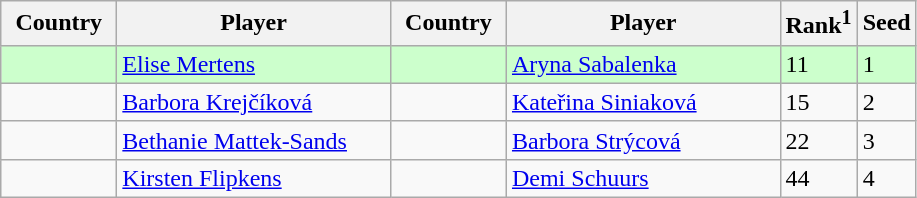<table class="sortable wikitable">
<tr>
<th width="70">Country</th>
<th width="175">Player</th>
<th width="70">Country</th>
<th width="175">Player</th>
<th>Rank<sup>1</sup></th>
<th>Seed</th>
</tr>
<tr style="background:#cfc;">
<td></td>
<td><a href='#'>Elise Mertens</a></td>
<td></td>
<td><a href='#'>Aryna Sabalenka</a></td>
<td>11</td>
<td>1</td>
</tr>
<tr>
<td></td>
<td><a href='#'>Barbora Krejčíková</a></td>
<td></td>
<td><a href='#'>Kateřina Siniaková</a></td>
<td>15</td>
<td>2</td>
</tr>
<tr>
<td></td>
<td><a href='#'>Bethanie Mattek-Sands</a></td>
<td></td>
<td><a href='#'>Barbora Strýcová</a></td>
<td>22</td>
<td>3</td>
</tr>
<tr>
<td></td>
<td><a href='#'>Kirsten Flipkens</a></td>
<td></td>
<td><a href='#'>Demi Schuurs</a></td>
<td>44</td>
<td>4</td>
</tr>
</table>
